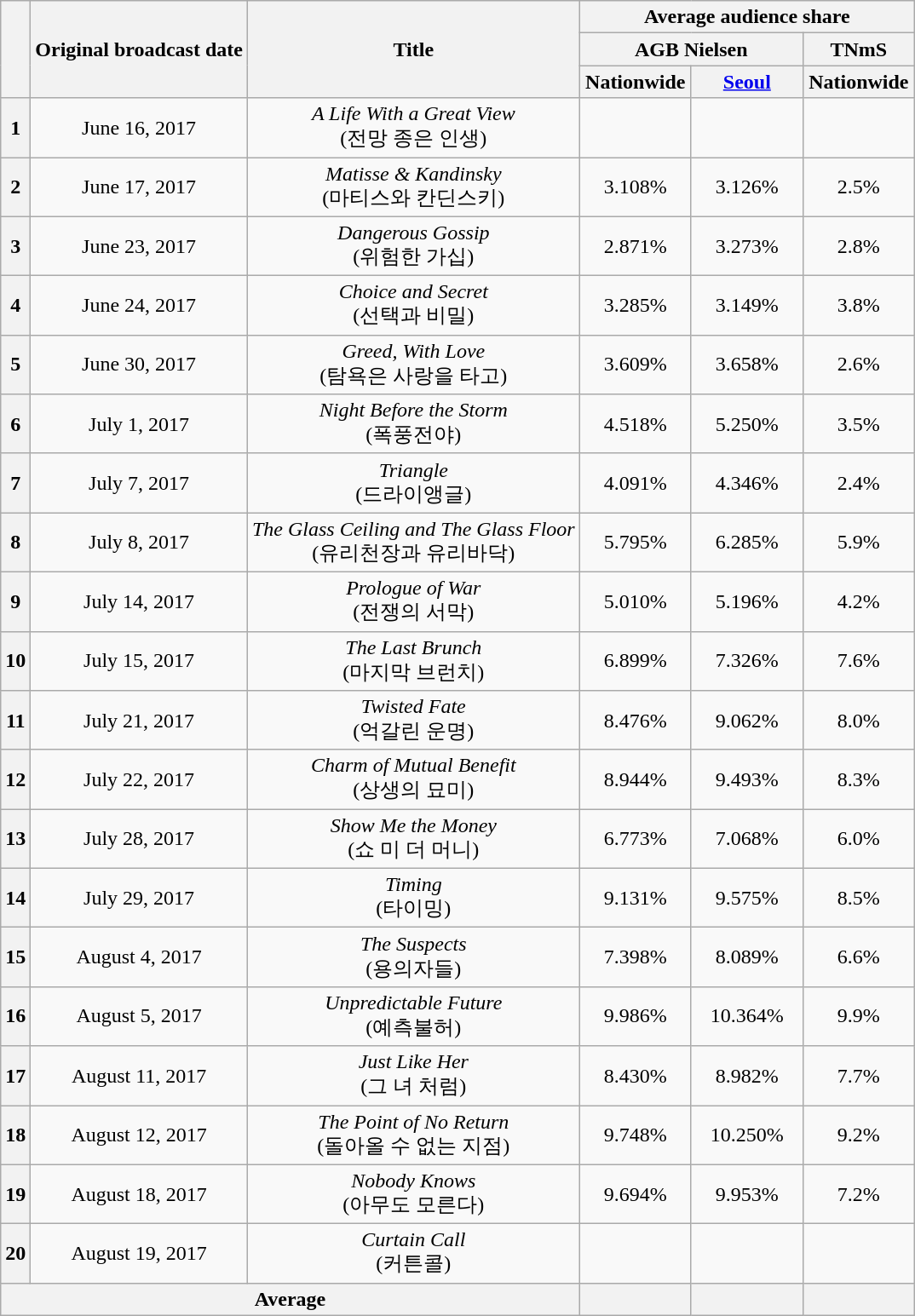<table class="wikitable" style="text-align:center">
<tr>
<th rowspan="3"></th>
<th rowspan="3">Original broadcast date</th>
<th rowspan="3">Title</th>
<th colspan="3">Average audience share</th>
</tr>
<tr>
<th colspan="2">AGB Nielsen</th>
<th>TNmS</th>
</tr>
<tr>
<th width="80">Nationwide</th>
<th width="80"><a href='#'>Seoul</a></th>
<th width="80">Nationwide</th>
</tr>
<tr>
<th>1</th>
<td>June 16, 2017</td>
<td><em>A Life With a Great View</em><br>(전망 종은 인생)</td>
<td></td>
<td></td>
<td></td>
</tr>
<tr>
<th>2</th>
<td>June 17, 2017</td>
<td><em>Matisse & Kandinsky</em><br>(마티스와 칸딘스키)</td>
<td>3.108%</td>
<td>3.126%</td>
<td>2.5%</td>
</tr>
<tr>
<th>3</th>
<td>June 23, 2017</td>
<td><em>Dangerous Gossip</em><br>(위험한 가십)</td>
<td>2.871%</td>
<td>3.273%</td>
<td>2.8%</td>
</tr>
<tr>
<th>4</th>
<td>June 24, 2017</td>
<td><em>Choice and Secret</em><br>(선택과 비밀)</td>
<td>3.285%</td>
<td>3.149%</td>
<td>3.8%</td>
</tr>
<tr>
<th>5</th>
<td>June 30, 2017</td>
<td><em>Greed, With Love</em><br>(탐욕은 사랑을 타고)</td>
<td>3.609%</td>
<td>3.658%</td>
<td>2.6%</td>
</tr>
<tr>
<th>6</th>
<td>July 1, 2017</td>
<td><em>Night Before the Storm</em><br>(폭풍전야)</td>
<td>4.518%</td>
<td>5.250%</td>
<td>3.5%</td>
</tr>
<tr>
<th>7</th>
<td>July 7, 2017</td>
<td><em>Triangle</em><br>(드라이앵글)</td>
<td>4.091%</td>
<td>4.346%</td>
<td>2.4%</td>
</tr>
<tr>
<th>8</th>
<td>July 8, 2017</td>
<td><em>The Glass Ceiling and The Glass Floor</em><br>(유리천장과 유리바닥)</td>
<td>5.795%</td>
<td>6.285%</td>
<td>5.9%</td>
</tr>
<tr>
<th>9</th>
<td>July 14, 2017</td>
<td><em>Prologue of War</em><br>(전쟁의 서막)</td>
<td>5.010%</td>
<td>5.196%</td>
<td>4.2%</td>
</tr>
<tr>
<th>10</th>
<td>July 15, 2017</td>
<td><em>The Last Brunch</em><br>(마지막 브런치)</td>
<td>6.899%</td>
<td>7.326%</td>
<td>7.6%</td>
</tr>
<tr>
<th>11</th>
<td>July 21, 2017</td>
<td><em>Twisted Fate</em><br>(억갈린 운명)</td>
<td>8.476%</td>
<td>9.062%</td>
<td>8.0%</td>
</tr>
<tr>
<th>12</th>
<td>July 22, 2017</td>
<td><em>Charm of Mutual Benefit</em><br>(상생의 묘미)</td>
<td>8.944%</td>
<td>9.493%</td>
<td>8.3%</td>
</tr>
<tr>
<th>13</th>
<td>July 28, 2017</td>
<td><em>Show Me the Money</em><br>(쇼 미 더 머니)</td>
<td>6.773%</td>
<td>7.068%</td>
<td>6.0%</td>
</tr>
<tr>
<th>14</th>
<td>July 29, 2017</td>
<td><em>Timing</em><br>(타이밍)</td>
<td>9.131%</td>
<td>9.575%</td>
<td>8.5%</td>
</tr>
<tr>
<th>15</th>
<td>August 4, 2017</td>
<td><em>The Suspects</em><br>(용의자들)</td>
<td>7.398%</td>
<td>8.089%</td>
<td>6.6%</td>
</tr>
<tr>
<th>16</th>
<td>August 5, 2017</td>
<td><em>Unpredictable Future</em><br>(예측불허)</td>
<td>9.986%</td>
<td>10.364%</td>
<td>9.9%</td>
</tr>
<tr>
<th>17</th>
<td>August 11, 2017</td>
<td><em>Just Like Her</em><br>(그 녀 처럼)</td>
<td>8.430%</td>
<td>8.982%</td>
<td>7.7%</td>
</tr>
<tr>
<th>18</th>
<td>August 12, 2017</td>
<td><em>The Point of No Return</em><br>(돌아올  수 없는 지점)</td>
<td>9.748%</td>
<td>10.250%</td>
<td>9.2%</td>
</tr>
<tr>
<th>19</th>
<td>August 18, 2017</td>
<td><em>Nobody Knows</em><br>(아무도 모른다)</td>
<td>9.694%</td>
<td>9.953%</td>
<td>7.2%</td>
</tr>
<tr>
<th>20</th>
<td>August 19, 2017</td>
<td><em>Curtain Call</em><br>(커튼콜)</td>
<td></td>
<td></td>
<td></td>
</tr>
<tr>
<th colspan="3">Average</th>
<th></th>
<th></th>
<th></th>
</tr>
</table>
